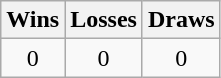<table class="wikitable">
<tr>
<th>Wins</th>
<th>Losses</th>
<th>Draws</th>
</tr>
<tr>
<td align=center>0</td>
<td align=center>0</td>
<td align=center>0</td>
</tr>
</table>
